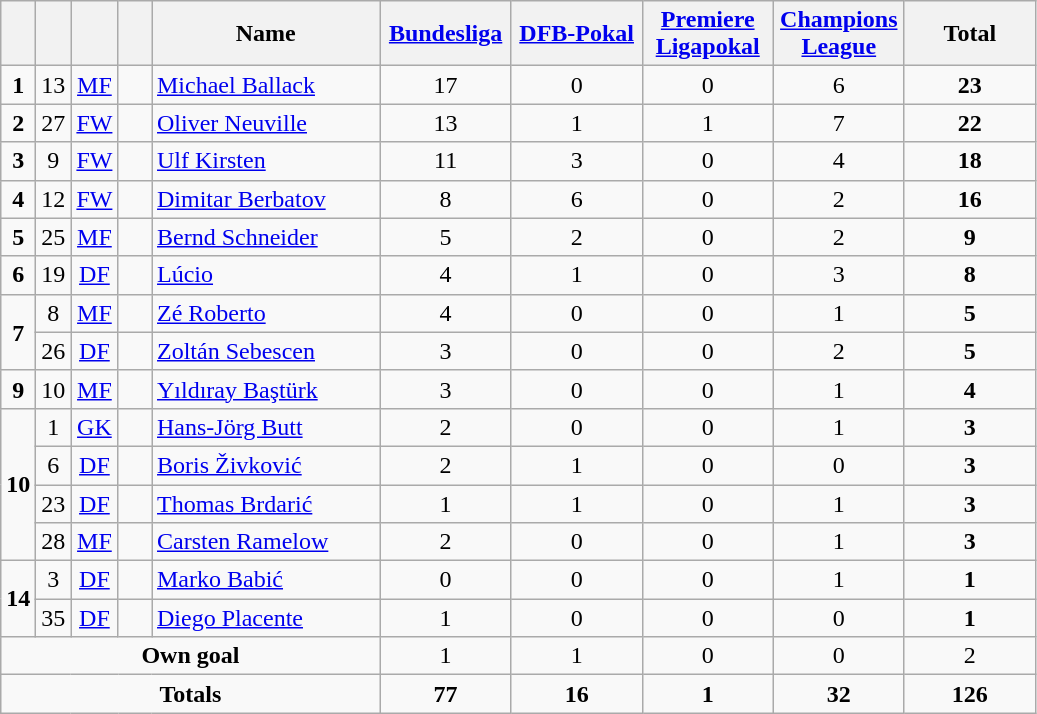<table class="wikitable" style="text-align:center">
<tr>
<th width=15></th>
<th width=15></th>
<th width=15></th>
<th width=15></th>
<th width=145>Name</th>
<th width=80><a href='#'>Bundesliga</a></th>
<th width=80><a href='#'>DFB-Pokal</a></th>
<th width=80><a href='#'>Premiere Ligapokal</a></th>
<th width=80><a href='#'>Champions League</a></th>
<th width=80>Total</th>
</tr>
<tr>
<td><strong>1</strong></td>
<td>13</td>
<td><a href='#'>MF</a></td>
<td></td>
<td align=left><a href='#'>Michael Ballack</a></td>
<td>17</td>
<td>0</td>
<td>0</td>
<td>6</td>
<td><strong>23</strong></td>
</tr>
<tr>
<td><strong>2</strong></td>
<td>27</td>
<td><a href='#'>FW</a></td>
<td></td>
<td align=left><a href='#'>Oliver Neuville</a></td>
<td>13</td>
<td>1</td>
<td>1</td>
<td>7</td>
<td><strong>22</strong></td>
</tr>
<tr>
<td><strong>3</strong></td>
<td>9</td>
<td><a href='#'>FW</a></td>
<td></td>
<td align=left><a href='#'>Ulf Kirsten</a></td>
<td>11</td>
<td>3</td>
<td>0</td>
<td>4</td>
<td><strong>18</strong></td>
</tr>
<tr>
<td><strong>4</strong></td>
<td>12</td>
<td><a href='#'>FW</a></td>
<td></td>
<td align=left><a href='#'>Dimitar Berbatov</a></td>
<td>8</td>
<td>6</td>
<td>0</td>
<td>2</td>
<td><strong>16</strong></td>
</tr>
<tr>
<td><strong>5</strong></td>
<td>25</td>
<td><a href='#'>MF</a></td>
<td></td>
<td align=left><a href='#'>Bernd Schneider</a></td>
<td>5</td>
<td>2</td>
<td>0</td>
<td>2</td>
<td><strong>9</strong></td>
</tr>
<tr>
<td><strong>6</strong></td>
<td>19</td>
<td><a href='#'>DF</a></td>
<td></td>
<td align=left><a href='#'>Lúcio</a></td>
<td>4</td>
<td>1</td>
<td>0</td>
<td>3</td>
<td><strong>8</strong></td>
</tr>
<tr>
<td rowspan=2><strong>7</strong></td>
<td>8</td>
<td><a href='#'>MF</a></td>
<td></td>
<td align=left><a href='#'>Zé Roberto</a></td>
<td>4</td>
<td>0</td>
<td>0</td>
<td>1</td>
<td><strong>5</strong></td>
</tr>
<tr>
<td>26</td>
<td><a href='#'>DF</a></td>
<td></td>
<td align=left><a href='#'>Zoltán Sebescen</a></td>
<td>3</td>
<td>0</td>
<td>0</td>
<td>2</td>
<td><strong>5</strong></td>
</tr>
<tr>
<td><strong>9</strong></td>
<td>10</td>
<td><a href='#'>MF</a></td>
<td></td>
<td align=left><a href='#'>Yıldıray Baştürk</a></td>
<td>3</td>
<td>0</td>
<td>0</td>
<td>1</td>
<td><strong>4</strong></td>
</tr>
<tr>
<td rowspan=4><strong>10</strong></td>
<td>1</td>
<td><a href='#'>GK</a></td>
<td></td>
<td align=left><a href='#'>Hans-Jörg Butt</a></td>
<td>2</td>
<td>0</td>
<td>0</td>
<td>1</td>
<td><strong>3</strong></td>
</tr>
<tr>
<td>6</td>
<td><a href='#'>DF</a></td>
<td></td>
<td align=left><a href='#'>Boris Živković</a></td>
<td>2</td>
<td>1</td>
<td>0</td>
<td>0</td>
<td><strong>3</strong></td>
</tr>
<tr>
<td>23</td>
<td><a href='#'>DF</a></td>
<td></td>
<td align=left><a href='#'>Thomas Brdarić</a></td>
<td>1</td>
<td>1</td>
<td>0</td>
<td>1</td>
<td><strong>3</strong></td>
</tr>
<tr>
<td>28</td>
<td><a href='#'>MF</a></td>
<td></td>
<td align=left><a href='#'>Carsten Ramelow</a></td>
<td>2</td>
<td>0</td>
<td>0</td>
<td>1</td>
<td><strong>3</strong></td>
</tr>
<tr>
<td rowspan=2><strong>14</strong></td>
<td>3</td>
<td><a href='#'>DF</a></td>
<td></td>
<td align=left><a href='#'>Marko Babić</a></td>
<td>0</td>
<td>0</td>
<td>0</td>
<td>1</td>
<td><strong>1</strong></td>
</tr>
<tr>
<td>35</td>
<td><a href='#'>DF</a></td>
<td></td>
<td align=left><a href='#'>Diego Placente</a></td>
<td>1</td>
<td>0</td>
<td>0</td>
<td>0</td>
<td><strong>1</strong></td>
</tr>
<tr>
<td colspan=5><strong>Own goal</strong></td>
<td>1</td>
<td>1</td>
<td>0</td>
<td>0</td>
<td>2</td>
</tr>
<tr>
<td colspan=5><strong>Totals</strong></td>
<td><strong>77</strong></td>
<td><strong>16</strong></td>
<td><strong>1</strong></td>
<td><strong>32</strong></td>
<td><strong>126</strong></td>
</tr>
</table>
